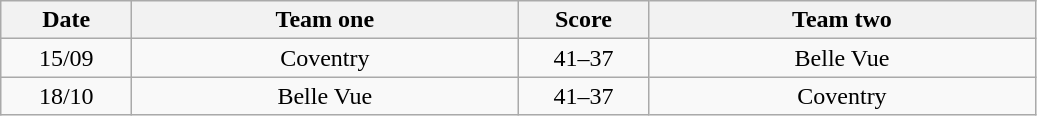<table class="wikitable" style="text-align: center">
<tr>
<th width=80>Date</th>
<th width=250>Team one</th>
<th width=80>Score</th>
<th width=250>Team two</th>
</tr>
<tr>
<td>15/09</td>
<td>Coventry</td>
<td>41–37</td>
<td>Belle Vue</td>
</tr>
<tr>
<td>18/10</td>
<td>Belle Vue</td>
<td>41–37</td>
<td>Coventry</td>
</tr>
</table>
